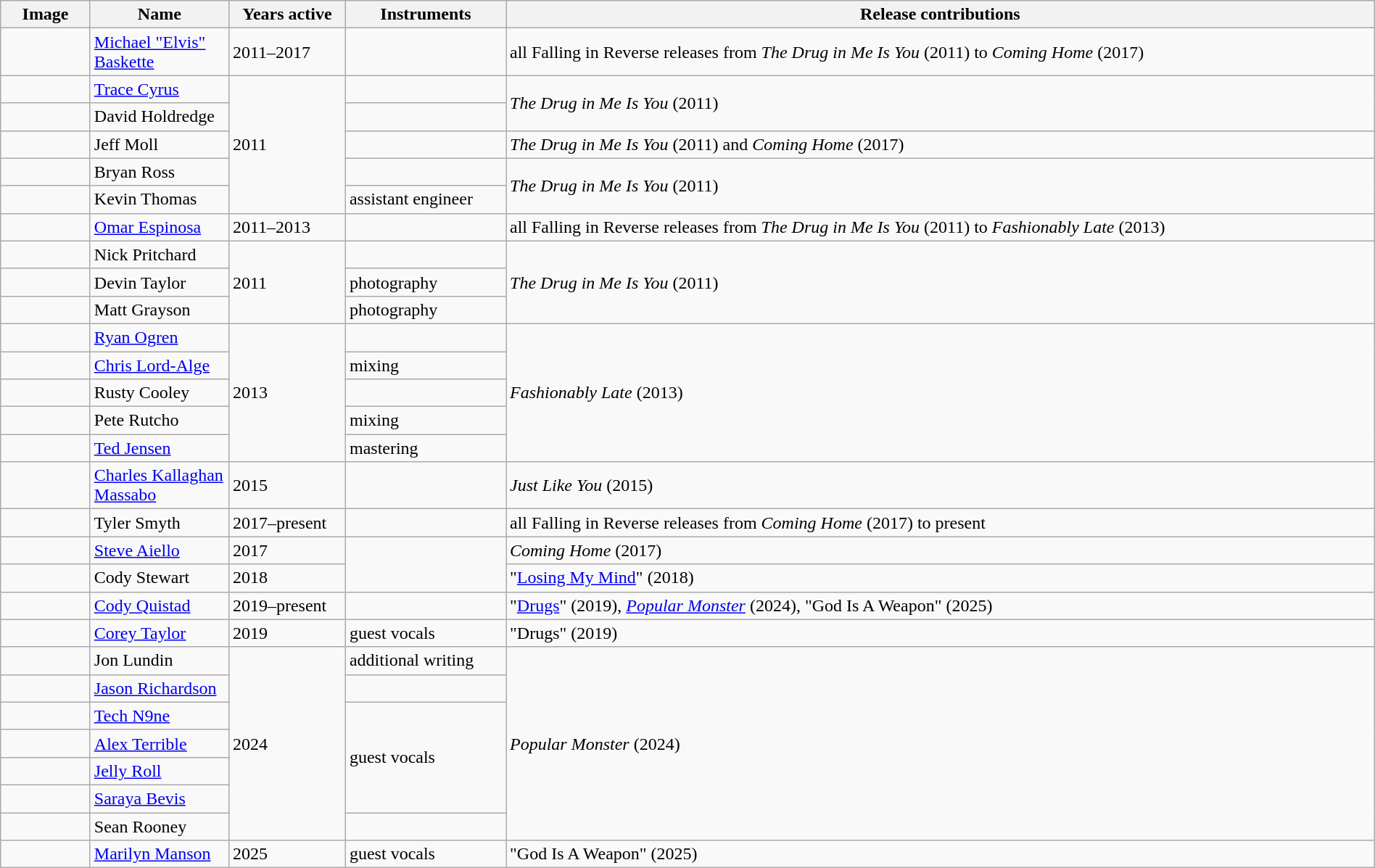<table class="wikitable" border="1" width=100%>
<tr>
<th width="75">Image</th>
<th width="120">Name</th>
<th width="100">Years active</th>
<th width="140">Instruments</th>
<th>Release contributions</th>
</tr>
<tr>
<td></td>
<td><a href='#'>Michael "Elvis" Baskette</a></td>
<td>2011–2017</td>
<td></td>
<td>all Falling in Reverse releases from <em>The Drug in Me Is You</em> (2011) to <em>Coming Home</em> (2017)</td>
</tr>
<tr>
<td></td>
<td><a href='#'>Trace Cyrus</a></td>
<td rowspan="5">2011</td>
<td></td>
<td rowspan="2"><em>The Drug in Me Is You</em> (2011)</td>
</tr>
<tr>
<td></td>
<td>David Holdredge</td>
<td></td>
</tr>
<tr>
<td></td>
<td>Jeff Moll</td>
<td></td>
<td><em>The Drug in Me Is You</em> (2011) and <em>Coming Home</em> (2017)</td>
</tr>
<tr>
<td></td>
<td>Bryan Ross</td>
<td></td>
<td rowspan="2"><em>The Drug in Me Is You</em> (2011)</td>
</tr>
<tr>
<td></td>
<td>Kevin Thomas</td>
<td>assistant engineer</td>
</tr>
<tr>
<td></td>
<td><a href='#'>Omar Espinosa</a></td>
<td>2011–2013</td>
<td></td>
<td>all Falling in Reverse releases from <em>The Drug in Me Is You</em> (2011) to <em>Fashionably Late</em> (2013)</td>
</tr>
<tr>
<td></td>
<td>Nick Pritchard</td>
<td rowspan="3">2011</td>
<td></td>
<td rowspan="3"><em>The Drug in Me Is You</em> (2011)</td>
</tr>
<tr>
<td></td>
<td>Devin Taylor</td>
<td>photography</td>
</tr>
<tr>
<td></td>
<td>Matt Grayson</td>
<td>photography</td>
</tr>
<tr>
<td></td>
<td><a href='#'>Ryan Ogren</a></td>
<td rowspan="5">2013</td>
<td></td>
<td rowspan="5"><em>Fashionably Late</em> (2013)</td>
</tr>
<tr>
<td></td>
<td><a href='#'>Chris Lord-Alge</a></td>
<td>mixing</td>
</tr>
<tr>
<td></td>
<td>Rusty Cooley</td>
<td></td>
</tr>
<tr>
<td></td>
<td>Pete Rutcho</td>
<td>mixing</td>
</tr>
<tr>
<td></td>
<td><a href='#'>Ted Jensen</a></td>
<td>mastering</td>
</tr>
<tr>
<td></td>
<td><a href='#'>Charles Kallaghan Massabo</a></td>
<td>2015</td>
<td></td>
<td><em>Just Like You</em> (2015)</td>
</tr>
<tr>
<td></td>
<td>Tyler Smyth</td>
<td>2017–present</td>
<td></td>
<td>all Falling in Reverse releases from <em>Coming Home</em> (2017) to present</td>
</tr>
<tr>
<td></td>
<td><a href='#'>Steve Aiello</a></td>
<td>2017</td>
<td rowspan="2"></td>
<td><em>Coming Home</em> (2017)</td>
</tr>
<tr>
<td></td>
<td>Cody Stewart</td>
<td>2018</td>
<td>"<a href='#'>Losing My Mind</a>" (2018)</td>
</tr>
<tr>
<td></td>
<td><a href='#'>Cody Quistad</a></td>
<td>2019–present</td>
<td></td>
<td>"<a href='#'>Drugs</a>" (2019), <em><a href='#'>Popular Monster</a></em> (2024), "God Is A Weapon" (2025)</td>
</tr>
<tr>
<td></td>
<td><a href='#'>Corey Taylor</a></td>
<td>2019</td>
<td>guest vocals</td>
<td>"Drugs" (2019)</td>
</tr>
<tr>
<td></td>
<td>Jon Lundin</td>
<td rowspan="7">2024</td>
<td>additional writing</td>
<td rowspan="7"><em>Popular Monster</em> (2024)</td>
</tr>
<tr>
<td></td>
<td><a href='#'>Jason Richardson</a></td>
<td></td>
</tr>
<tr>
<td></td>
<td><a href='#'>Tech N9ne</a></td>
<td rowspan="4">guest vocals</td>
</tr>
<tr>
<td></td>
<td><a href='#'>Alex Terrible</a></td>
</tr>
<tr>
<td></td>
<td><a href='#'>Jelly Roll</a></td>
</tr>
<tr>
<td></td>
<td><a href='#'>Saraya Bevis</a></td>
</tr>
<tr>
<td></td>
<td>Sean Rooney</td>
<td></td>
</tr>
<tr>
<td></td>
<td><a href='#'>Marilyn Manson</a></td>
<td>2025</td>
<td>guest vocals</td>
<td>"God Is A Weapon" (2025)</td>
</tr>
</table>
